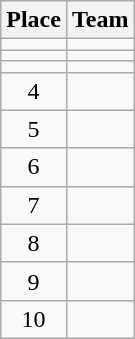<table class="wikitable">
<tr>
<th>Place</th>
<th>Team</th>
</tr>
<tr>
<td align=center></td>
<td></td>
</tr>
<tr>
<td align=center></td>
<td></td>
</tr>
<tr>
<td align=center></td>
<td></td>
</tr>
<tr>
<td align=center>4</td>
<td></td>
</tr>
<tr>
<td align=center>5</td>
<td></td>
</tr>
<tr>
<td align=center>6</td>
<td></td>
</tr>
<tr>
<td align=center>7</td>
<td></td>
</tr>
<tr>
<td align=center>8</td>
<td></td>
</tr>
<tr>
<td align=center>9</td>
<td></td>
</tr>
<tr>
<td align=center>10</td>
<td></td>
</tr>
</table>
